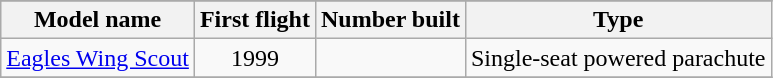<table class="wikitable" align=center>
<tr>
</tr>
<tr style="background:#efefef;">
<th>Model name</th>
<th>First flight</th>
<th>Number built</th>
<th>Type</th>
</tr>
<tr>
<td align=left><a href='#'>Eagles Wing Scout</a></td>
<td align=center>1999</td>
<td align=center></td>
<td align=left>Single-seat powered parachute</td>
</tr>
<tr>
</tr>
</table>
